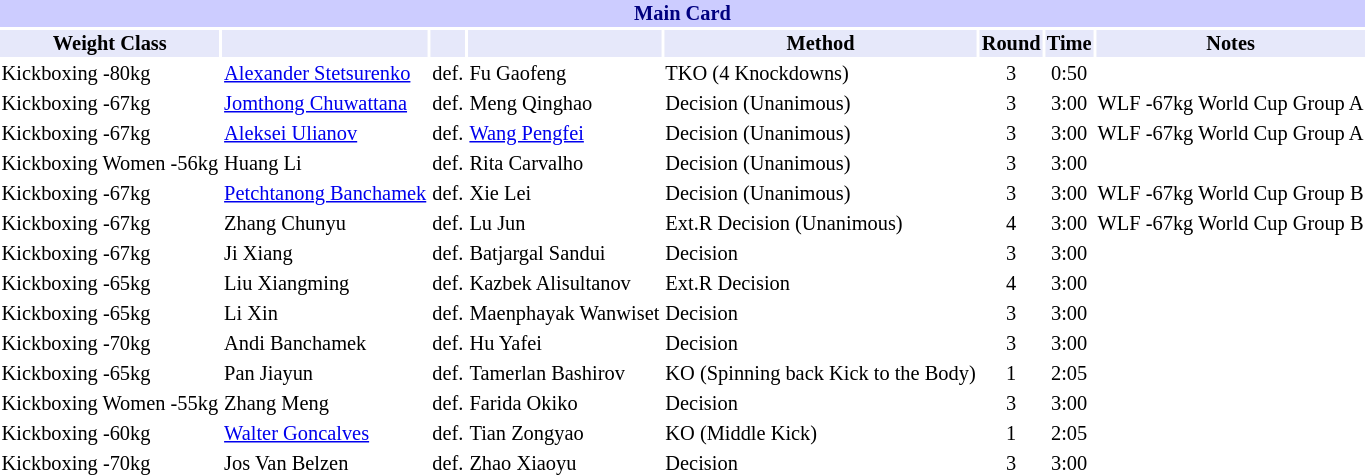<table class="toccolours" style="font-size: 85%;">
<tr>
<th colspan="8" style="background-color: #ccf; color: #000080; text-align: center;"><strong>Main Card</strong></th>
</tr>
<tr>
<th colspan="1" style="background-color: #E6E8FA; color: #000000; text-align: center;">Weight Class</th>
<th colspan="1" style="background-color: #E6E8FA; color: #000000; text-align: center;"></th>
<th colspan="1" style="background-color: #E6E8FA; color: #000000; text-align: center;"></th>
<th colspan="1" style="background-color: #E6E8FA; color: #000000; text-align: center;"></th>
<th colspan="1" style="background-color: #E6E8FA; color: #000000; text-align: center;">Method</th>
<th colspan="1" style="background-color: #E6E8FA; color: #000000; text-align: center;">Round</th>
<th colspan="1" style="background-color: #E6E8FA; color: #000000; text-align: center;">Time</th>
<th colspan="1" style="background-color: #E6E8FA; color: #000000; text-align: center;">Notes</th>
</tr>
<tr>
<td>Kickboxing -80kg</td>
<td> <a href='#'>Alexander Stetsurenko</a></td>
<td align=center>def.</td>
<td> Fu Gaofeng</td>
<td>TKO (4 Knockdowns)</td>
<td align=center>3</td>
<td align=center>0:50</td>
</tr>
<tr>
<td>Kickboxing -67kg</td>
<td> <a href='#'>Jomthong Chuwattana</a></td>
<td align=center>def.</td>
<td> Meng Qinghao</td>
<td>Decision (Unanimous)</td>
<td align=center>3</td>
<td align=center>3:00</td>
<td>WLF -67kg World Cup Group A</td>
</tr>
<tr>
<td>Kickboxing -67kg</td>
<td> <a href='#'>Aleksei Ulianov</a></td>
<td align=center>def.</td>
<td> <a href='#'>Wang Pengfei</a></td>
<td>Decision (Unanimous)</td>
<td align=center>3</td>
<td align=center>3:00</td>
<td>WLF -67kg World Cup Group A</td>
</tr>
<tr>
<td>Kickboxing Women -56kg</td>
<td> Huang Li</td>
<td align=center>def.</td>
<td> Rita Carvalho</td>
<td>Decision (Unanimous)</td>
<td align=center>3</td>
<td align=center>3:00</td>
</tr>
<tr>
<td>Kickboxing -67kg</td>
<td> <a href='#'>Petchtanong Banchamek</a></td>
<td align=center>def.</td>
<td> Xie Lei</td>
<td>Decision (Unanimous)</td>
<td align=center>3</td>
<td align=center>3:00</td>
<td>WLF -67kg World Cup Group B</td>
</tr>
<tr>
<td>Kickboxing -67kg</td>
<td> Zhang Chunyu</td>
<td align=center>def.</td>
<td> Lu Jun</td>
<td>Ext.R Decision (Unanimous)</td>
<td align=center>4</td>
<td align=center>3:00</td>
<td>WLF -67kg World Cup Group B</td>
</tr>
<tr>
<td>Kickboxing -67kg</td>
<td> Ji Xiang</td>
<td align=center>def.</td>
<td> Batjargal Sandui</td>
<td>Decision</td>
<td align=center>3</td>
<td align=center>3:00</td>
</tr>
<tr>
<td>Kickboxing -65kg</td>
<td> Liu Xiangming</td>
<td align=center>def.</td>
<td> Kazbek Alisultanov</td>
<td>Ext.R Decision</td>
<td align=center>4</td>
<td align=center>3:00</td>
</tr>
<tr>
<td>Kickboxing -65kg</td>
<td> Li Xin</td>
<td align=center>def.</td>
<td> Maenphayak Wanwiset</td>
<td>Decision</td>
<td align=center>3</td>
<td align=center>3:00</td>
</tr>
<tr>
<td>Kickboxing -70kg</td>
<td> Andi Banchamek</td>
<td align=center>def.</td>
<td> Hu Yafei</td>
<td>Decision</td>
<td align=center>3</td>
<td align=center>3:00</td>
</tr>
<tr>
<td>Kickboxing -65kg</td>
<td> Pan Jiayun</td>
<td align=center>def.</td>
<td> Tamerlan Bashirov</td>
<td>KO (Spinning back Kick to the Body)</td>
<td align=center>1</td>
<td align=center>2:05</td>
</tr>
<tr>
<td>Kickboxing Women -55kg</td>
<td> Zhang Meng</td>
<td align=center>def.</td>
<td> Farida Okiko</td>
<td>Decision</td>
<td align=center>3</td>
<td align=center>3:00</td>
</tr>
<tr>
<td>Kickboxing -60kg</td>
<td> <a href='#'>Walter Goncalves</a></td>
<td align=center>def.</td>
<td> Tian Zongyao</td>
<td>KO (Middle Kick)</td>
<td align=center>1</td>
<td align=center>2:05</td>
</tr>
<tr>
<td>Kickboxing -70kg</td>
<td> Jos Van Belzen</td>
<td align=center>def.</td>
<td> Zhao Xiaoyu</td>
<td>Decision</td>
<td align=center>3</td>
<td align=center>3:00</td>
</tr>
<tr>
</tr>
</table>
